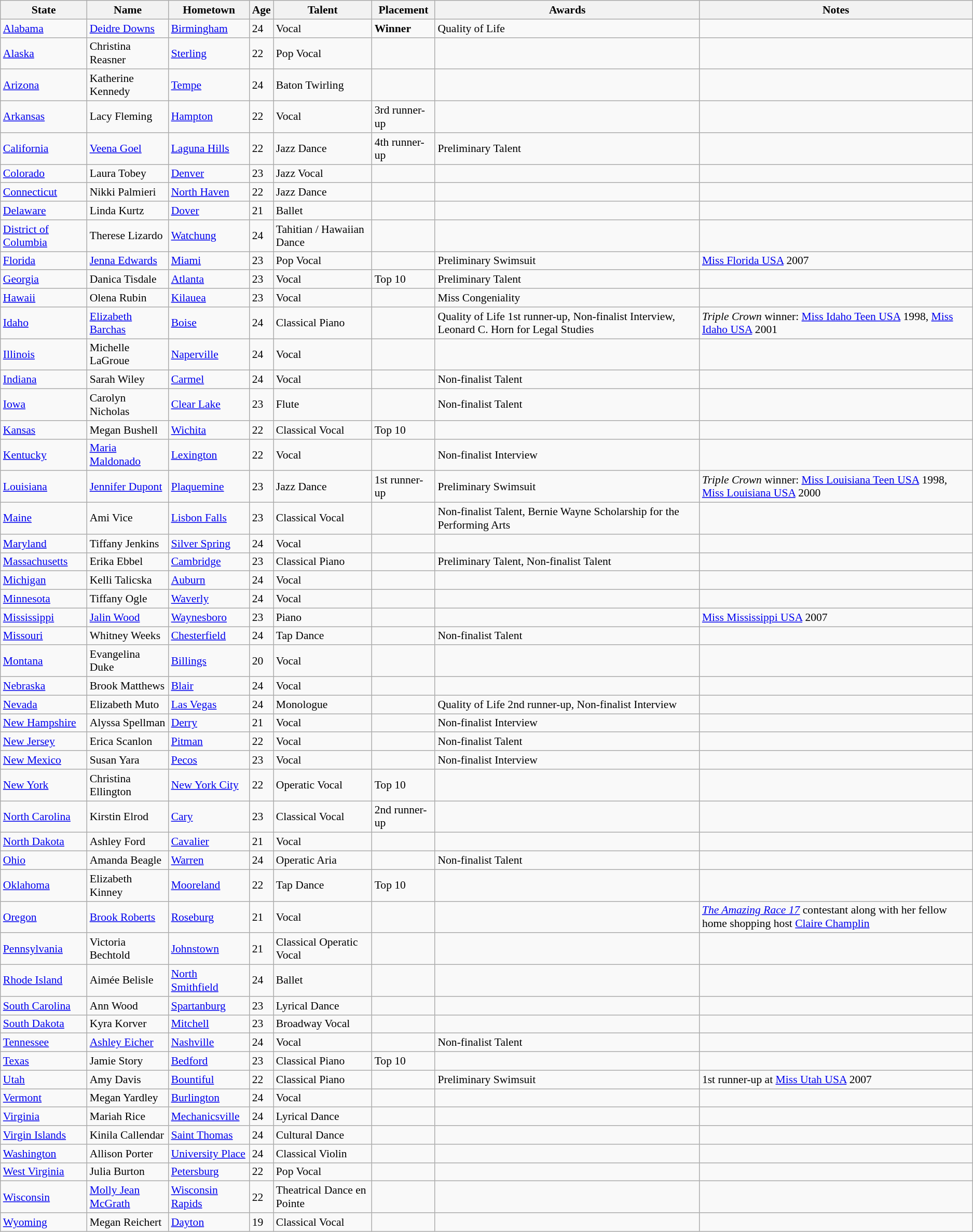<table class="wikitable sortable collapsible" style="font-size:90%">
<tr>
<th>State</th>
<th>Name</th>
<th>Hometown</th>
<th>Age</th>
<th>Talent</th>
<th>Placement</th>
<th>Awards</th>
<th>Notes</th>
</tr>
<tr>
<td><a href='#'>Alabama</a></td>
<td><a href='#'>Deidre Downs</a></td>
<td><a href='#'>Birmingham</a></td>
<td>24</td>
<td>Vocal</td>
<td><strong>Winner</strong></td>
<td>Quality of Life</td>
<td></td>
</tr>
<tr>
<td><a href='#'>Alaska</a></td>
<td>Christina Reasner</td>
<td><a href='#'>Sterling</a></td>
<td>22</td>
<td>Pop Vocal</td>
<td></td>
<td></td>
<td></td>
</tr>
<tr>
<td><a href='#'>Arizona</a></td>
<td>Katherine Kennedy</td>
<td><a href='#'>Tempe</a></td>
<td>24</td>
<td>Baton Twirling</td>
<td></td>
<td></td>
<td></td>
</tr>
<tr>
<td><a href='#'>Arkansas</a></td>
<td>Lacy Fleming</td>
<td><a href='#'>Hampton</a></td>
<td>22</td>
<td>Vocal</td>
<td>3rd runner-up</td>
<td></td>
<td></td>
</tr>
<tr>
<td><a href='#'>California</a></td>
<td><a href='#'>Veena Goel</a></td>
<td><a href='#'>Laguna Hills</a></td>
<td>22</td>
<td>Jazz Dance</td>
<td>4th runner-up</td>
<td>Preliminary Talent</td>
<td></td>
</tr>
<tr>
<td><a href='#'>Colorado</a></td>
<td>Laura Tobey</td>
<td><a href='#'>Denver</a></td>
<td>23</td>
<td>Jazz Vocal</td>
<td></td>
<td></td>
<td></td>
</tr>
<tr>
<td><a href='#'>Connecticut</a></td>
<td>Nikki Palmieri</td>
<td><a href='#'>North Haven</a></td>
<td>22</td>
<td>Jazz Dance</td>
<td></td>
<td></td>
<td></td>
</tr>
<tr>
<td><a href='#'>Delaware</a></td>
<td>Linda Kurtz</td>
<td><a href='#'>Dover</a></td>
<td>21</td>
<td>Ballet</td>
<td></td>
<td></td>
<td></td>
</tr>
<tr>
<td><a href='#'>District of Columbia</a></td>
<td>Therese Lizardo</td>
<td><a href='#'>Watchung</a></td>
<td>24</td>
<td>Tahitian / Hawaiian Dance</td>
<td></td>
<td></td>
<td></td>
</tr>
<tr>
<td><a href='#'>Florida</a></td>
<td><a href='#'>Jenna Edwards</a></td>
<td><a href='#'>Miami</a></td>
<td>23</td>
<td>Pop Vocal</td>
<td></td>
<td>Preliminary Swimsuit</td>
<td><a href='#'>Miss Florida USA</a> 2007</td>
</tr>
<tr>
<td><a href='#'>Georgia</a></td>
<td>Danica Tisdale</td>
<td><a href='#'>Atlanta</a></td>
<td>23</td>
<td>Vocal</td>
<td>Top 10</td>
<td>Preliminary Talent</td>
<td></td>
</tr>
<tr>
<td><a href='#'>Hawaii</a></td>
<td>Olena Rubin</td>
<td><a href='#'>Kilauea</a></td>
<td>23</td>
<td>Vocal</td>
<td></td>
<td>Miss Congeniality</td>
<td></td>
</tr>
<tr>
<td><a href='#'>Idaho</a></td>
<td><a href='#'>Elizabeth Barchas</a></td>
<td><a href='#'>Boise</a></td>
<td>24</td>
<td>Classical Piano</td>
<td></td>
<td>Quality of Life 1st runner-up, Non-finalist Interview, Leonard C. Horn for Legal Studies</td>
<td><em>Triple Crown</em> winner: <a href='#'>Miss Idaho Teen USA</a> 1998, <a href='#'>Miss Idaho USA</a> 2001</td>
</tr>
<tr>
<td><a href='#'>Illinois</a></td>
<td>Michelle LaGroue</td>
<td><a href='#'>Naperville</a></td>
<td>24</td>
<td>Vocal</td>
<td></td>
<td></td>
<td></td>
</tr>
<tr>
<td><a href='#'>Indiana</a></td>
<td>Sarah Wiley</td>
<td><a href='#'>Carmel</a></td>
<td>24</td>
<td>Vocal</td>
<td></td>
<td>Non-finalist Talent</td>
<td></td>
</tr>
<tr>
<td><a href='#'>Iowa</a></td>
<td>Carolyn Nicholas</td>
<td><a href='#'>Clear Lake</a></td>
<td>23</td>
<td>Flute</td>
<td></td>
<td>Non-finalist Talent</td>
<td></td>
</tr>
<tr>
<td><a href='#'>Kansas</a></td>
<td>Megan Bushell</td>
<td><a href='#'>Wichita</a></td>
<td>22</td>
<td>Classical Vocal</td>
<td>Top 10</td>
<td></td>
<td></td>
</tr>
<tr>
<td><a href='#'>Kentucky</a></td>
<td><a href='#'>Maria Maldonado</a></td>
<td><a href='#'>Lexington</a></td>
<td>22</td>
<td>Vocal</td>
<td></td>
<td>Non-finalist Interview</td>
<td></td>
</tr>
<tr>
<td><a href='#'>Louisiana</a></td>
<td><a href='#'>Jennifer Dupont</a></td>
<td><a href='#'>Plaquemine</a></td>
<td>23</td>
<td>Jazz Dance</td>
<td>1st runner-up</td>
<td>Preliminary Swimsuit</td>
<td><em>Triple Crown</em> winner: <a href='#'>Miss Louisiana Teen USA</a> 1998, <a href='#'>Miss Louisiana USA</a> 2000</td>
</tr>
<tr>
<td><a href='#'>Maine</a></td>
<td>Ami Vice</td>
<td><a href='#'>Lisbon Falls</a></td>
<td>23</td>
<td>Classical Vocal</td>
<td></td>
<td>Non-finalist Talent, Bernie Wayne Scholarship for the Performing Arts</td>
<td></td>
</tr>
<tr>
<td><a href='#'>Maryland</a></td>
<td>Tiffany Jenkins</td>
<td><a href='#'>Silver Spring</a></td>
<td>24</td>
<td>Vocal</td>
<td></td>
<td></td>
<td></td>
</tr>
<tr>
<td><a href='#'>Massachusetts</a></td>
<td>Erika Ebbel</td>
<td><a href='#'>Cambridge</a></td>
<td>23</td>
<td>Classical Piano</td>
<td></td>
<td>Preliminary Talent, Non-finalist Talent</td>
<td></td>
</tr>
<tr>
<td><a href='#'>Michigan</a></td>
<td>Kelli Talicska</td>
<td><a href='#'>Auburn</a></td>
<td>24</td>
<td>Vocal</td>
<td></td>
<td></td>
<td></td>
</tr>
<tr>
<td><a href='#'>Minnesota</a></td>
<td>Tiffany Ogle</td>
<td><a href='#'>Waverly</a></td>
<td>24</td>
<td>Vocal</td>
<td></td>
<td></td>
<td></td>
</tr>
<tr>
<td><a href='#'>Mississippi</a></td>
<td><a href='#'>Jalin Wood</a></td>
<td><a href='#'>Waynesboro</a></td>
<td>23</td>
<td>Piano</td>
<td></td>
<td></td>
<td><a href='#'>Miss Mississippi USA</a> 2007</td>
</tr>
<tr>
<td><a href='#'>Missouri</a></td>
<td>Whitney Weeks</td>
<td><a href='#'>Chesterfield</a></td>
<td>24</td>
<td>Tap Dance</td>
<td></td>
<td>Non-finalist Talent</td>
<td></td>
</tr>
<tr>
<td><a href='#'>Montana</a></td>
<td>Evangelina Duke</td>
<td><a href='#'>Billings</a></td>
<td>20</td>
<td>Vocal</td>
<td></td>
<td></td>
<td></td>
</tr>
<tr>
<td><a href='#'>Nebraska</a></td>
<td>Brook Matthews</td>
<td><a href='#'>Blair</a></td>
<td>24</td>
<td>Vocal</td>
<td></td>
<td></td>
<td></td>
</tr>
<tr>
<td><a href='#'>Nevada</a></td>
<td>Elizabeth Muto</td>
<td><a href='#'>Las Vegas</a></td>
<td>24</td>
<td>Monologue</td>
<td></td>
<td>Quality of Life 2nd runner-up, Non-finalist Interview</td>
<td></td>
</tr>
<tr>
<td><a href='#'>New Hampshire</a></td>
<td>Alyssa Spellman</td>
<td><a href='#'>Derry</a></td>
<td>21</td>
<td>Vocal</td>
<td></td>
<td>Non-finalist Interview</td>
<td></td>
</tr>
<tr>
<td><a href='#'>New Jersey</a></td>
<td>Erica Scanlon</td>
<td><a href='#'>Pitman</a></td>
<td>22</td>
<td>Vocal</td>
<td></td>
<td>Non-finalist Talent</td>
<td></td>
</tr>
<tr>
<td><a href='#'>New Mexico</a></td>
<td>Susan Yara</td>
<td><a href='#'>Pecos</a></td>
<td>23</td>
<td>Vocal</td>
<td></td>
<td>Non-finalist Interview</td>
<td></td>
</tr>
<tr>
<td><a href='#'>New York</a></td>
<td>Christina Ellington</td>
<td><a href='#'>New York City</a></td>
<td>22</td>
<td>Operatic Vocal</td>
<td>Top 10</td>
<td></td>
<td></td>
</tr>
<tr>
<td><a href='#'>North Carolina</a></td>
<td>Kirstin Elrod</td>
<td><a href='#'>Cary</a></td>
<td>23</td>
<td>Classical Vocal</td>
<td>2nd runner-up</td>
<td></td>
<td></td>
</tr>
<tr>
<td><a href='#'>North Dakota</a></td>
<td>Ashley Ford</td>
<td><a href='#'>Cavalier</a></td>
<td>21</td>
<td>Vocal</td>
<td></td>
<td></td>
<td></td>
</tr>
<tr>
<td><a href='#'>Ohio</a></td>
<td>Amanda Beagle</td>
<td><a href='#'>Warren</a></td>
<td>24</td>
<td>Operatic Aria</td>
<td></td>
<td>Non-finalist Talent</td>
<td></td>
</tr>
<tr>
<td><a href='#'>Oklahoma</a></td>
<td>Elizabeth Kinney</td>
<td><a href='#'>Mooreland</a></td>
<td>22</td>
<td>Tap Dance</td>
<td>Top 10</td>
<td></td>
<td></td>
</tr>
<tr>
<td><a href='#'>Oregon</a></td>
<td><a href='#'>Brook Roberts</a></td>
<td><a href='#'>Roseburg</a></td>
<td>21</td>
<td>Vocal</td>
<td></td>
<td></td>
<td><em><a href='#'>The Amazing Race 17</a></em> contestant along with her fellow home shopping host <a href='#'>Claire Champlin</a></td>
</tr>
<tr>
<td><a href='#'>Pennsylvania</a></td>
<td>Victoria Bechtold</td>
<td><a href='#'>Johnstown</a></td>
<td>21</td>
<td>Classical Operatic Vocal</td>
<td></td>
<td></td>
<td></td>
</tr>
<tr>
<td><a href='#'>Rhode Island</a></td>
<td>Aimée Belisle</td>
<td><a href='#'>North Smithfield</a></td>
<td>24</td>
<td>Ballet</td>
<td></td>
<td></td>
<td></td>
</tr>
<tr>
<td><a href='#'>South Carolina</a></td>
<td>Ann Wood</td>
<td><a href='#'>Spartanburg</a></td>
<td>23</td>
<td>Lyrical Dance</td>
<td></td>
<td></td>
<td></td>
</tr>
<tr>
<td><a href='#'>South Dakota</a></td>
<td>Kyra Korver</td>
<td><a href='#'>Mitchell</a></td>
<td>23</td>
<td>Broadway Vocal</td>
<td></td>
<td></td>
<td></td>
</tr>
<tr>
<td><a href='#'>Tennessee</a></td>
<td><a href='#'>Ashley Eicher</a></td>
<td><a href='#'>Nashville</a></td>
<td>24</td>
<td>Vocal</td>
<td></td>
<td>Non-finalist Talent</td>
<td></td>
</tr>
<tr>
<td><a href='#'>Texas</a></td>
<td>Jamie Story</td>
<td><a href='#'>Bedford</a></td>
<td>23</td>
<td>Classical Piano</td>
<td>Top 10</td>
<td></td>
<td></td>
</tr>
<tr>
<td><a href='#'>Utah</a></td>
<td>Amy Davis</td>
<td><a href='#'>Bountiful</a></td>
<td>22</td>
<td>Classical Piano</td>
<td></td>
<td>Preliminary Swimsuit</td>
<td>1st runner-up at <a href='#'>Miss Utah USA</a> 2007</td>
</tr>
<tr>
<td><a href='#'>Vermont</a></td>
<td>Megan Yardley</td>
<td><a href='#'>Burlington</a></td>
<td>24</td>
<td>Vocal</td>
<td></td>
<td></td>
<td></td>
</tr>
<tr>
<td><a href='#'>Virginia</a></td>
<td>Mariah Rice</td>
<td><a href='#'>Mechanicsville</a></td>
<td>24</td>
<td>Lyrical Dance</td>
<td></td>
<td></td>
<td></td>
</tr>
<tr>
<td><a href='#'>Virgin Islands</a></td>
<td>Kinila Callendar</td>
<td><a href='#'>Saint Thomas</a></td>
<td>24</td>
<td>Cultural Dance</td>
<td></td>
<td></td>
<td></td>
</tr>
<tr>
<td><a href='#'>Washington</a></td>
<td>Allison Porter</td>
<td><a href='#'>University Place</a></td>
<td>24</td>
<td>Classical Violin</td>
<td></td>
<td></td>
<td></td>
</tr>
<tr>
<td><a href='#'>West Virginia</a></td>
<td>Julia Burton</td>
<td><a href='#'>Petersburg</a></td>
<td>22</td>
<td>Pop Vocal</td>
<td></td>
<td></td>
<td></td>
</tr>
<tr>
<td><a href='#'>Wisconsin</a></td>
<td><a href='#'>Molly Jean McGrath</a></td>
<td><a href='#'>Wisconsin Rapids</a></td>
<td>22</td>
<td>Theatrical Dance en Pointe</td>
<td></td>
<td></td>
<td></td>
</tr>
<tr>
<td><a href='#'>Wyoming</a></td>
<td>Megan Reichert</td>
<td><a href='#'>Dayton</a></td>
<td>19</td>
<td>Classical Vocal</td>
<td></td>
<td></td>
<td></td>
</tr>
</table>
